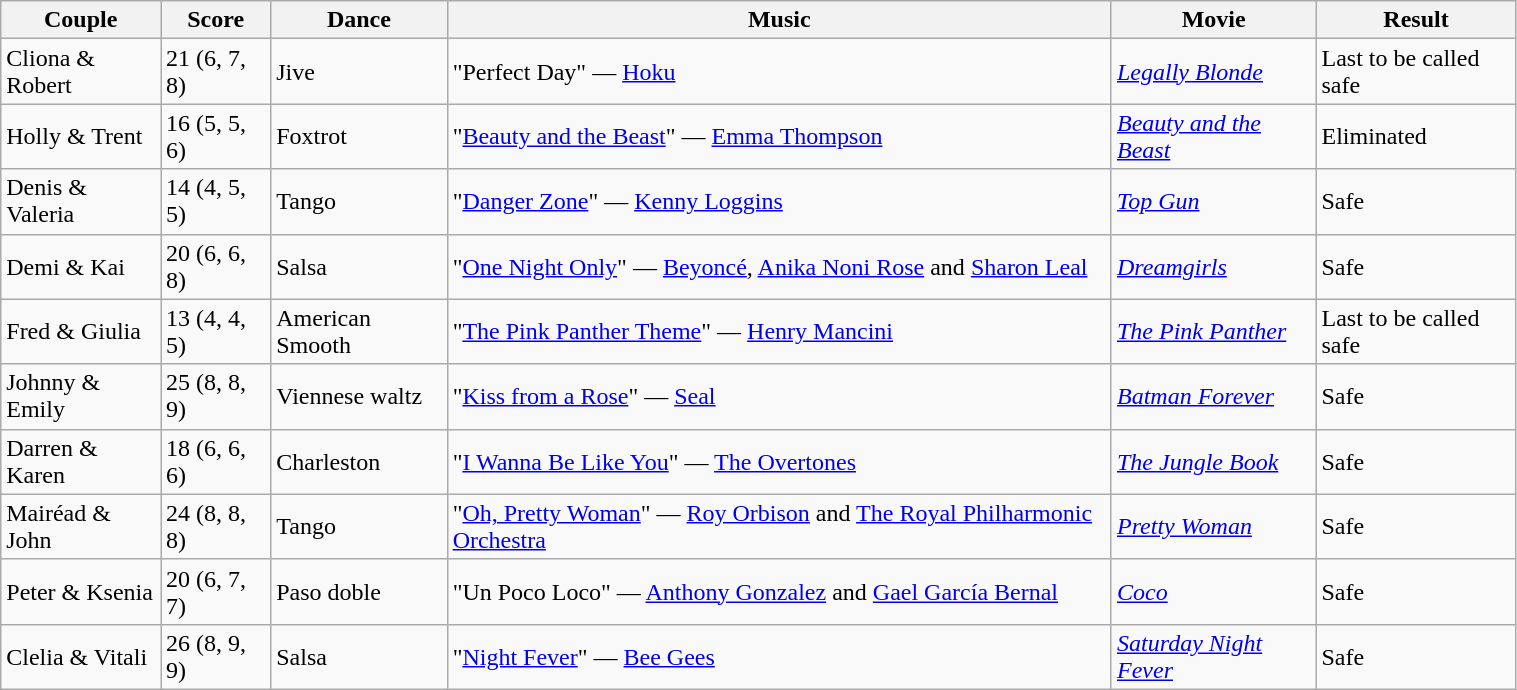<table class="wikitable" style="width:80%;">
<tr>
<th>Couple</th>
<th>Score</th>
<th>Dance</th>
<th>Music</th>
<th>Movie</th>
<th>Result</th>
</tr>
<tr>
<td>Cliona & Robert</td>
<td>21 (6, 7, 8)</td>
<td>Jive</td>
<td>"Perfect Day" — <a href='#'>Hoku</a></td>
<td><em><a href='#'>Legally Blonde</a></em></td>
<td>Last to be called safe</td>
</tr>
<tr>
<td>Holly & Trent</td>
<td>16 (5, 5, 6)</td>
<td>Foxtrot</td>
<td>"<a href='#'>Beauty and the Beast</a>" — <a href='#'>Emma Thompson</a></td>
<td><a href='#'><em>Beauty and the Beast</em></a></td>
<td>Eliminated</td>
</tr>
<tr>
<td>Denis & Valeria</td>
<td>14 (4, 5, 5)</td>
<td>Tango</td>
<td>"<a href='#'>Danger Zone</a>" — <a href='#'>Kenny Loggins</a></td>
<td><em><a href='#'>Top Gun</a></em></td>
<td>Safe</td>
</tr>
<tr>
<td>Demi & Kai</td>
<td>20 (6, 6, 8)</td>
<td>Salsa</td>
<td>"<a href='#'>One Night Only</a>" — <a href='#'>Beyoncé</a>, <a href='#'>Anika Noni Rose</a> and <a href='#'>Sharon Leal</a></td>
<td><a href='#'><em>Dreamgirls</em></a></td>
<td>Safe</td>
</tr>
<tr>
<td>Fred & Giulia</td>
<td>13 (4, 4, 5)</td>
<td>American Smooth</td>
<td>"<a href='#'>The Pink Panther Theme</a>" — <a href='#'>Henry Mancini</a></td>
<td><em><a href='#'>The Pink Panther</a></em></td>
<td>Last to be called safe</td>
</tr>
<tr>
<td>Johnny & Emily</td>
<td>25 (8, 8, 9)</td>
<td>Viennese waltz</td>
<td>"<a href='#'>Kiss from a Rose</a>" — <a href='#'>Seal</a></td>
<td><em><a href='#'>Batman Forever</a></em></td>
<td>Safe</td>
</tr>
<tr>
<td>Darren & Karen</td>
<td>18 (6, 6, 6)</td>
<td>Charleston</td>
<td>"<a href='#'>I Wanna Be Like You</a>" — <a href='#'>The Overtones</a></td>
<td><a href='#'><em>The Jungle Book</em></a></td>
<td>Safe</td>
</tr>
<tr>
<td>Mairéad & John</td>
<td>24 (8, 8, 8)</td>
<td>Tango</td>
<td>"<a href='#'>Oh, Pretty Woman</a>" — <a href='#'>Roy Orbison</a> and <a href='#'>The Royal Philharmonic Orchestra</a></td>
<td><em><a href='#'>Pretty Woman</a></em></td>
<td>Safe</td>
</tr>
<tr>
<td>Peter & Ksenia</td>
<td>20 (6, 7, 7)</td>
<td>Paso doble</td>
<td>"Un Poco Loco" — <a href='#'>Anthony Gonzalez</a> and <a href='#'>Gael García Bernal</a></td>
<td><a href='#'><em>Coco</em></a></td>
<td>Safe</td>
</tr>
<tr>
<td>Clelia & Vitali</td>
<td>26 (8, 9, 9)</td>
<td>Salsa</td>
<td>"<a href='#'>Night Fever</a>" — <a href='#'>Bee Gees</a></td>
<td><em><a href='#'>Saturday Night Fever</a></em></td>
<td>Safe</td>
</tr>
</table>
